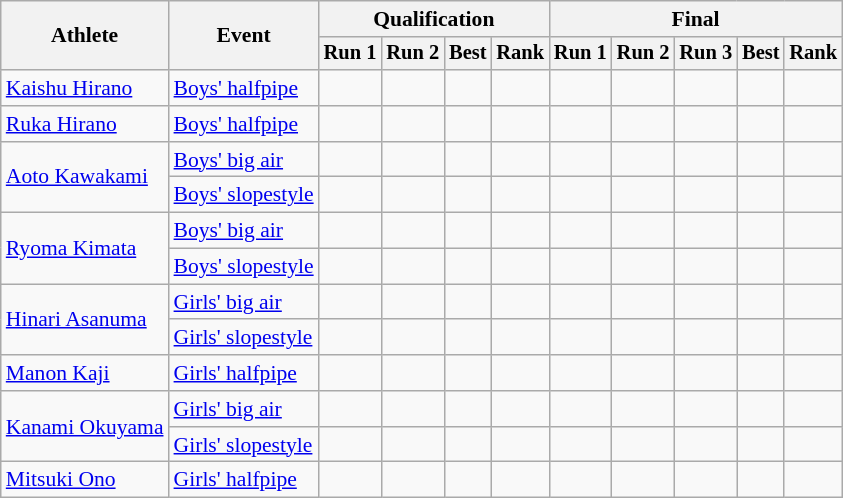<table class="wikitable" style="font-size:90%">
<tr>
<th rowspan=2>Athlete</th>
<th rowspan=2>Event</th>
<th colspan=4>Qualification</th>
<th colspan=5>Final</th>
</tr>
<tr style="font-size:95%">
<th>Run 1</th>
<th>Run 2</th>
<th>Best</th>
<th>Rank</th>
<th>Run 1</th>
<th>Run 2</th>
<th>Run 3</th>
<th>Best</th>
<th>Rank</th>
</tr>
<tr align=center>
<td align=left><a href='#'>Kaishu Hirano</a></td>
<td align=left><a href='#'>Boys' halfpipe</a></td>
<td></td>
<td></td>
<td></td>
<td></td>
<td></td>
<td></td>
<td></td>
<td></td>
<td></td>
</tr>
<tr align=center>
<td align=left><a href='#'>Ruka Hirano</a></td>
<td align=left><a href='#'>Boys' halfpipe</a></td>
<td></td>
<td></td>
<td></td>
<td></td>
<td></td>
<td></td>
<td></td>
<td></td>
<td></td>
</tr>
<tr align=center>
<td align=left rowspan=2><a href='#'>Aoto Kawakami</a></td>
<td align=left><a href='#'>Boys' big air</a></td>
<td></td>
<td></td>
<td></td>
<td></td>
<td></td>
<td></td>
<td></td>
<td></td>
<td></td>
</tr>
<tr>
<td align=left><a href='#'>Boys' slopestyle</a></td>
<td></td>
<td></td>
<td></td>
<td></td>
<td></td>
<td></td>
<td></td>
<td></td>
<td></td>
</tr>
<tr align=center>
<td align=left rowspan=2><a href='#'>Ryoma Kimata</a></td>
<td align=left><a href='#'>Boys' big air</a></td>
<td></td>
<td></td>
<td></td>
<td></td>
<td></td>
<td></td>
<td></td>
<td></td>
<td></td>
</tr>
<tr>
<td align=left><a href='#'>Boys' slopestyle</a></td>
<td></td>
<td></td>
<td></td>
<td></td>
<td></td>
<td></td>
<td></td>
<td></td>
<td></td>
</tr>
<tr align=center>
<td align=left rowspan=2><a href='#'>Hinari Asanuma</a></td>
<td align=left><a href='#'>Girls' big air</a></td>
<td></td>
<td></td>
<td></td>
<td></td>
<td></td>
<td></td>
<td></td>
<td></td>
<td></td>
</tr>
<tr>
<td align=left><a href='#'>Girls' slopestyle</a></td>
<td></td>
<td></td>
<td></td>
<td></td>
<td></td>
<td></td>
<td></td>
<td></td>
<td></td>
</tr>
<tr align=center>
<td align=left><a href='#'>Manon Kaji</a></td>
<td align=left><a href='#'>Girls' halfpipe</a></td>
<td></td>
<td></td>
<td></td>
<td></td>
<td></td>
<td></td>
<td></td>
<td></td>
<td></td>
</tr>
<tr align=center>
<td align=left rowspan=2><a href='#'>Kanami Okuyama</a></td>
<td align=left><a href='#'>Girls' big air</a></td>
<td></td>
<td></td>
<td></td>
<td></td>
<td></td>
<td></td>
<td></td>
<td></td>
<td></td>
</tr>
<tr>
<td align=left><a href='#'>Girls' slopestyle</a></td>
<td></td>
<td></td>
<td></td>
<td></td>
<td></td>
<td></td>
<td></td>
<td></td>
<td></td>
</tr>
<tr align=center>
<td align=left><a href='#'>Mitsuki Ono</a></td>
<td align=left><a href='#'>Girls' halfpipe</a></td>
<td></td>
<td></td>
<td></td>
<td></td>
<td></td>
<td></td>
<td></td>
<td></td>
<td></td>
</tr>
</table>
